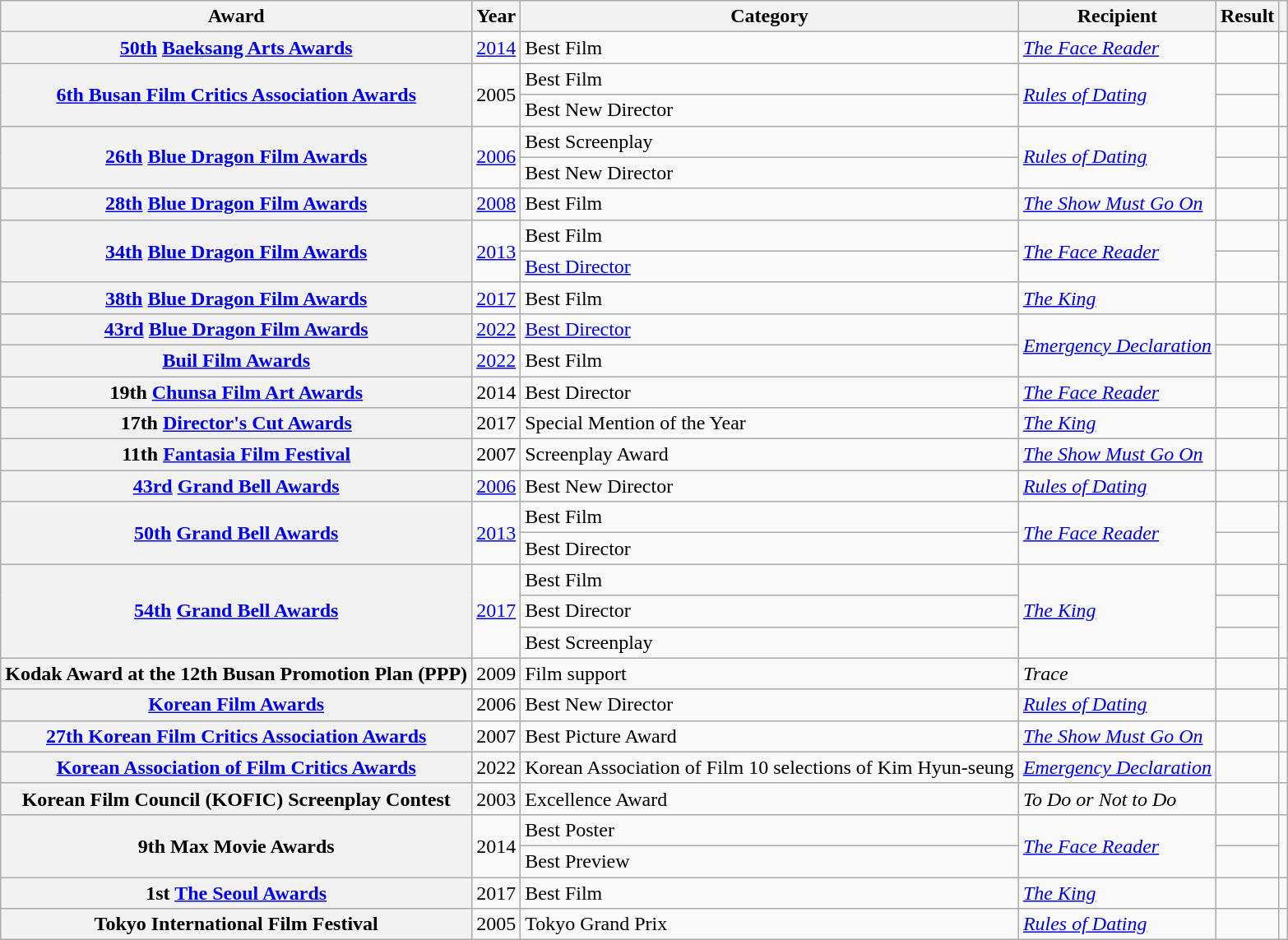<table class="wikitable sortable plainrowheaders">
<tr>
<th>Award</th>
<th>Year</th>
<th>Category</th>
<th>Recipient</th>
<th>Result</th>
<th class="unsortable"></th>
</tr>
<tr>
<th scope="row"><a href='#'>50th</a> <a href='#'>Baeksang Arts Awards</a></th>
<td><a href='#'>2014</a></td>
<td>Best Film</td>
<td><em><a href='#'>The Face Reader</a></em></td>
<td></td>
<td></td>
</tr>
<tr>
<th scope="row" rowspan="2"><a href='#'>6th Busan Film Critics Association Awards</a></th>
<td rowspan="2">2005</td>
<td>Best Film</td>
<td rowspan="2"><em><a href='#'>Rules of Dating</a></em></td>
<td></td>
<td rowspan="2"></td>
</tr>
<tr>
<td>Best New Director</td>
<td></td>
</tr>
<tr>
<th scope="row" rowspan="2"><a href='#'>26th</a> <a href='#'>Blue Dragon Film Awards</a></th>
<td rowspan="2"><a href='#'>2006</a></td>
<td>Best Screenplay</td>
<td rowspan="2"><em><a href='#'>Rules of Dating</a></em></td>
<td></td>
<td></td>
</tr>
<tr>
<td>Best New Director</td>
<td></td>
<td></td>
</tr>
<tr>
<th scope="row"><a href='#'>28th</a> <a href='#'>Blue Dragon Film Awards</a></th>
<td><a href='#'>2008</a></td>
<td>Best Film</td>
<td><em><a href='#'>The Show Must Go On</a></em></td>
<td></td>
<td></td>
</tr>
<tr>
<th scope="row" rowspan="2"><a href='#'>34th</a> <a href='#'>Blue Dragon Film Awards</a></th>
<td rowspan="2"><a href='#'>2013</a></td>
<td>Best Film</td>
<td rowspan="2"><em><a href='#'>The Face Reader</a></em></td>
<td></td>
<td rowspan="2"></td>
</tr>
<tr>
<td><a href='#'>Best Director</a></td>
<td></td>
</tr>
<tr>
<th scope="row"><a href='#'>38th</a> <a href='#'>Blue Dragon Film Awards</a></th>
<td><a href='#'>2017</a></td>
<td>Best Film</td>
<td><em><a href='#'>The King</a></em></td>
<td></td>
<td></td>
</tr>
<tr>
<th scope="row"><a href='#'>43rd</a> <a href='#'>Blue Dragon Film Awards</a></th>
<td><a href='#'>2022</a></td>
<td><a href='#'>Best Director</a></td>
<td rowspan="2"><em><a href='#'>Emergency Declaration</a></em></td>
<td></td>
<td></td>
</tr>
<tr>
<th scope="row"><a href='#'>Buil Film Awards</a></th>
<td><a href='#'>2022</a></td>
<td>Best Film</td>
<td></td>
<td></td>
</tr>
<tr>
<th scope="row">19th <a href='#'>Chunsa Film Art Awards</a></th>
<td>2014</td>
<td>Best Director</td>
<td><em><a href='#'>The Face Reader</a></em></td>
<td></td>
<td></td>
</tr>
<tr>
<th scope="row">17th <a href='#'>Director's Cut Awards</a></th>
<td>2017</td>
<td>Special Mention of the Year</td>
<td><em><a href='#'>The King</a></em></td>
<td></td>
<td></td>
</tr>
<tr>
<th scope="row">11th <a href='#'>Fantasia Film Festival</a></th>
<td>2007</td>
<td>Screenplay Award</td>
<td><em><a href='#'>The Show Must Go On</a></em></td>
<td></td>
<td></td>
</tr>
<tr>
<th scope="row"><a href='#'>43rd</a> <a href='#'>Grand Bell Awards</a></th>
<td><a href='#'>2006</a></td>
<td>Best New Director</td>
<td><em><a href='#'>Rules of Dating</a></em></td>
<td></td>
<td></td>
</tr>
<tr>
<th scope="row" rowspan="2"><a href='#'>50th</a> <a href='#'>Grand Bell Awards</a></th>
<td rowspan="2"><a href='#'>2013</a></td>
<td>Best Film</td>
<td rowspan="2"><em><a href='#'>The Face Reader</a></em></td>
<td></td>
<td rowspan="2"></td>
</tr>
<tr>
<td>Best Director</td>
<td></td>
</tr>
<tr>
<th scope="row" rowspan="3"><a href='#'>54th</a> <a href='#'>Grand Bell Awards</a></th>
<td rowspan="3"><a href='#'>2017</a></td>
<td>Best Film</td>
<td rowspan="3"><em><a href='#'>The King</a></em></td>
<td></td>
<td rowspan="3"></td>
</tr>
<tr>
<td>Best Director</td>
<td></td>
</tr>
<tr>
<td>Best Screenplay</td>
<td></td>
</tr>
<tr>
<th scope="row">Kodak Award at the 12th Busan Promotion Plan (PPP)</th>
<td>2009</td>
<td>Film support</td>
<td><em>Trace</em></td>
<td></td>
<td></td>
</tr>
<tr>
<th scope="row"><a href='#'>Korean Film Awards</a></th>
<td>2006</td>
<td>Best New Director</td>
<td><em><a href='#'>Rules of Dating</a></em></td>
<td></td>
<td></td>
</tr>
<tr>
<th scope="row"><a href='#'>27th Korean Film Critics Association Awards</a></th>
<td>2007</td>
<td>Best Picture Award</td>
<td><em><a href='#'>The Show Must Go On</a></em></td>
<td></td>
<td></td>
</tr>
<tr>
<th scope="row"><a href='#'>Korean Association of Film Critics Awards</a></th>
<td>2022</td>
<td>Korean Association of Film 10 selections of Kim Hyun-seung</td>
<td><em><a href='#'>Emergency Declaration</a></em></td>
<td></td>
<td></td>
</tr>
<tr>
<th scope="row">Korean Film Council (KOFIC) Screenplay Contest</th>
<td>2003</td>
<td>Excellence Award</td>
<td><em>To Do or Not to Do</em></td>
<td></td>
<td></td>
</tr>
<tr>
<th scope="row" rowspan="2">9th Max Movie Awards</th>
<td rowspan="2">2014</td>
<td>Best Poster</td>
<td rowspan="2"><em><a href='#'>The Face Reader</a></em></td>
<td></td>
<td rowspan="2"></td>
</tr>
<tr>
<td>Best Preview</td>
<td></td>
</tr>
<tr>
<th scope="row">1st <a href='#'>The Seoul Awards</a></th>
<td>2017</td>
<td>Best Film</td>
<td><em><a href='#'>The King</a></em></td>
<td></td>
<td></td>
</tr>
<tr>
<th scope="row">Tokyo International Film Festival</th>
<td>2005</td>
<td>Tokyo Grand Prix</td>
<td><em><a href='#'>Rules of Dating</a></em></td>
<td></td>
<td></td>
</tr>
</table>
